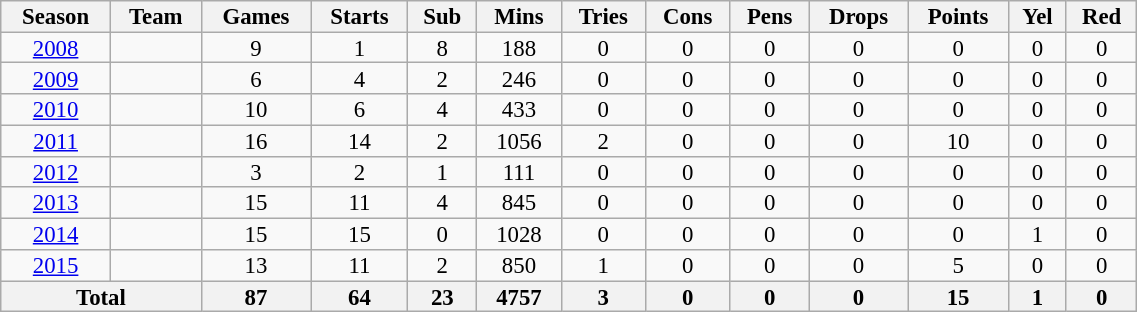<table class="wikitable" style="text-align:center; line-height:90%; font-size:95%; width:60%;">
<tr>
<th>Season</th>
<th>Team</th>
<th>Games</th>
<th>Starts</th>
<th>Sub</th>
<th>Mins</th>
<th>Tries</th>
<th>Cons</th>
<th>Pens</th>
<th>Drops</th>
<th>Points</th>
<th>Yel</th>
<th>Red</th>
</tr>
<tr>
<td><a href='#'>2008</a></td>
<td></td>
<td>9</td>
<td>1</td>
<td>8</td>
<td>188</td>
<td>0</td>
<td>0</td>
<td>0</td>
<td>0</td>
<td>0</td>
<td>0</td>
<td>0</td>
</tr>
<tr>
<td><a href='#'>2009</a></td>
<td></td>
<td>6</td>
<td>4</td>
<td>2</td>
<td>246</td>
<td>0</td>
<td>0</td>
<td>0</td>
<td>0</td>
<td>0</td>
<td>0</td>
<td>0</td>
</tr>
<tr>
<td><a href='#'>2010</a></td>
<td></td>
<td>10</td>
<td>6</td>
<td>4</td>
<td>433</td>
<td>0</td>
<td>0</td>
<td>0</td>
<td>0</td>
<td>0</td>
<td>0</td>
<td>0</td>
</tr>
<tr>
<td><a href='#'>2011</a></td>
<td></td>
<td>16</td>
<td>14</td>
<td>2</td>
<td>1056</td>
<td>2</td>
<td>0</td>
<td>0</td>
<td>0</td>
<td>10</td>
<td>0</td>
<td>0</td>
</tr>
<tr>
<td><a href='#'>2012</a></td>
<td></td>
<td>3</td>
<td>2</td>
<td>1</td>
<td>111</td>
<td>0</td>
<td>0</td>
<td>0</td>
<td>0</td>
<td>0</td>
<td>0</td>
<td>0</td>
</tr>
<tr>
<td><a href='#'>2013</a></td>
<td></td>
<td>15</td>
<td>11</td>
<td>4</td>
<td>845</td>
<td>0</td>
<td>0</td>
<td>0</td>
<td>0</td>
<td>0</td>
<td>0</td>
<td>0</td>
</tr>
<tr>
<td><a href='#'>2014</a></td>
<td></td>
<td>15</td>
<td>15</td>
<td>0</td>
<td>1028</td>
<td>0</td>
<td>0</td>
<td>0</td>
<td>0</td>
<td>0</td>
<td>1</td>
<td>0</td>
</tr>
<tr>
<td><a href='#'>2015</a></td>
<td></td>
<td>13</td>
<td>11</td>
<td>2</td>
<td>850</td>
<td>1</td>
<td>0</td>
<td>0</td>
<td>0</td>
<td>5</td>
<td>0</td>
<td>0</td>
</tr>
<tr>
<th colspan="2">Total</th>
<th>87</th>
<th>64</th>
<th>23</th>
<th>4757</th>
<th>3</th>
<th>0</th>
<th>0</th>
<th>0</th>
<th>15</th>
<th>1</th>
<th>0</th>
</tr>
</table>
